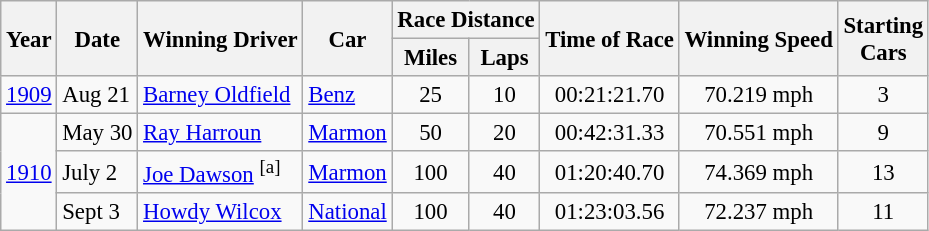<table class="wikitable" style="font-size: 95%;">
<tr>
<th rowspan="2">Year</th>
<th rowspan="2">Date</th>
<th rowspan="2">Winning Driver</th>
<th rowspan="2">Car</th>
<th colspan="2">Race Distance</th>
<th rowspan="2">Time of Race</th>
<th rowspan="2">Winning Speed</th>
<th rowspan="2">Starting<br>Cars</th>
</tr>
<tr>
<th>Miles</th>
<th>Laps</th>
</tr>
<tr>
<td><a href='#'>1909</a></td>
<td>Aug 21</td>
<td> <a href='#'>Barney Oldfield</a></td>
<td><a href='#'>Benz</a></td>
<td align="center">25</td>
<td align="center">10</td>
<td align="center">00:21:21.70</td>
<td align="center">70.219 mph</td>
<td align="center">3</td>
</tr>
<tr>
<td rowspan="3"><a href='#'>1910</a></td>
<td>May 30</td>
<td> <a href='#'>Ray Harroun</a></td>
<td><a href='#'>Marmon</a></td>
<td align="center">50</td>
<td align="center">20</td>
<td align="center">00:42:31.33</td>
<td align="center">70.551 mph</td>
<td align="center">9</td>
</tr>
<tr>
<td>July 2</td>
<td> <a href='#'>Joe Dawson</a> <sup>[a]</sup></td>
<td><a href='#'>Marmon</a></td>
<td align="center">100</td>
<td align="center">40</td>
<td align="center">01:20:40.70</td>
<td align="center">74.369 mph</td>
<td align="center">13</td>
</tr>
<tr>
<td>Sept 3</td>
<td> <a href='#'>Howdy Wilcox</a></td>
<td><a href='#'>National</a></td>
<td align="center">100</td>
<td align="center">40</td>
<td align="center">01:23:03.56</td>
<td align="center">72.237 mph</td>
<td align="center">11</td>
</tr>
</table>
